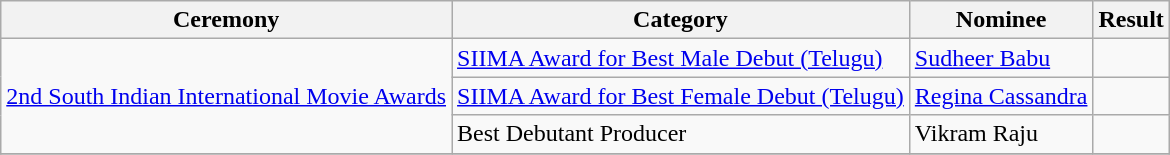<table class="wikitable">
<tr>
<th>Ceremony</th>
<th>Category</th>
<th>Nominee</th>
<th>Result</th>
</tr>
<tr>
<td rowspan="3"><a href='#'>2nd South Indian International Movie Awards</a></td>
<td><a href='#'>SIIMA Award for Best Male Debut (Telugu)</a></td>
<td><a href='#'>Sudheer Babu</a></td>
<td></td>
</tr>
<tr>
<td><a href='#'>SIIMA Award for Best Female Debut (Telugu)</a></td>
<td><a href='#'>Regina Cassandra</a></td>
<td></td>
</tr>
<tr>
<td>Best Debutant Producer</td>
<td>Vikram Raju</td>
<td></td>
</tr>
<tr>
</tr>
</table>
